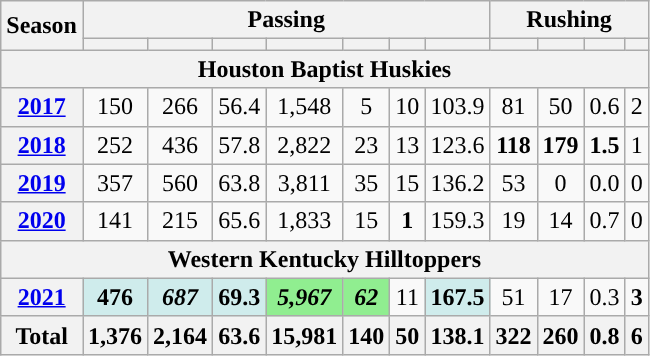<table class="wikitable" style="text-align:center;">
<tr>
<th rowspan="2">Season</th>
<th colspan="7">Passing</th>
<th colspan="4">Rushing</th>
</tr>
<tr>
<th></th>
<th></th>
<th></th>
<th></th>
<th></th>
<th></th>
<th></th>
<th></th>
<th></th>
<th></th>
<th></th>
</tr>
<tr>
<th colspan="16">Houston Baptist Huskies</th>
</tr>
<tr>
<th><a href='#'>2017</a></th>
<td>150</td>
<td>266</td>
<td>56.4</td>
<td>1,548</td>
<td>5</td>
<td>10</td>
<td>103.9</td>
<td>81</td>
<td>50</td>
<td>0.6</td>
<td>2</td>
</tr>
<tr>
<th><a href='#'>2018</a></th>
<td>252</td>
<td>436</td>
<td>57.8</td>
<td>2,822</td>
<td>23</td>
<td>13</td>
<td>123.6</td>
<td><strong>118</strong></td>
<td><strong>179</strong></td>
<td><strong>1.5</strong></td>
<td>1</td>
</tr>
<tr>
<th><a href='#'>2019</a></th>
<td>357</td>
<td>560</td>
<td>63.8</td>
<td>3,811</td>
<td>35</td>
<td>15</td>
<td>136.2</td>
<td>53</td>
<td>0</td>
<td>0.0</td>
<td>0</td>
</tr>
<tr>
<th><a href='#'>2020</a></th>
<td>141</td>
<td>215</td>
<td>65.6</td>
<td>1,833</td>
<td>15</td>
<td><strong>1</strong></td>
<td>159.3</td>
<td>19</td>
<td>14</td>
<td>0.7</td>
<td>0</td>
</tr>
<tr>
<th colspan="16">Western Kentucky Hilltoppers</th>
</tr>
<tr>
<th><a href='#'>2021</a></th>
<td style="background:#cfecec;"><strong>476</strong></td>
<td style="background:#cfecec;"><strong><em>687</em></strong></td>
<td style="background:#cfecec;"><strong>69.3</strong></td>
<td bgcolor=lightgreen><strong><em>5,967</em></strong></td>
<td bgcolor=lightgreen><strong><em>62</em></strong></td>
<td>11</td>
<td style="background:#cfecec;"><strong>167.5</strong></td>
<td>51</td>
<td>17</td>
<td>0.3</td>
<td><strong>3</strong></td>
</tr>
<tr>
<th colspan="1">Total</th>
<th>1,376</th>
<th>2,164</th>
<th>63.6</th>
<th>15,981</th>
<th>140</th>
<th>50</th>
<th>138.1</th>
<th>322</th>
<th>260</th>
<th>0.8</th>
<th>6</th>
</tr>
</table>
